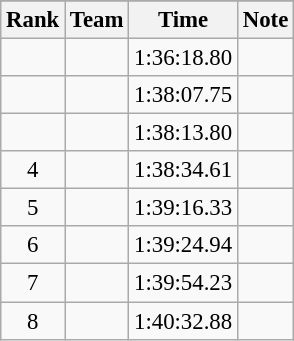<table class="wikitable sortable" style=" text-align:center; font-size:95%;">
<tr>
</tr>
<tr>
<th>Rank</th>
<th>Team</th>
<th>Time</th>
<th>Note</th>
</tr>
<tr>
<td></td>
<td align=left></td>
<td>1:36:18.80</td>
<td></td>
</tr>
<tr>
<td></td>
<td align=left></td>
<td>1:38:07.75</td>
<td></td>
</tr>
<tr>
<td></td>
<td align=left></td>
<td>1:38:13.80</td>
<td></td>
</tr>
<tr>
<td>4</td>
<td align=left></td>
<td>1:38:34.61</td>
<td></td>
</tr>
<tr>
<td>5</td>
<td align=left></td>
<td>1:39:16.33</td>
<td></td>
</tr>
<tr>
<td>6</td>
<td align=left></td>
<td>1:39:24.94</td>
<td></td>
</tr>
<tr>
<td>7</td>
<td align=left></td>
<td>1:39:54.23</td>
<td></td>
</tr>
<tr>
<td>8</td>
<td align=left></td>
<td>1:40:32.88</td>
<td></td>
</tr>
</table>
